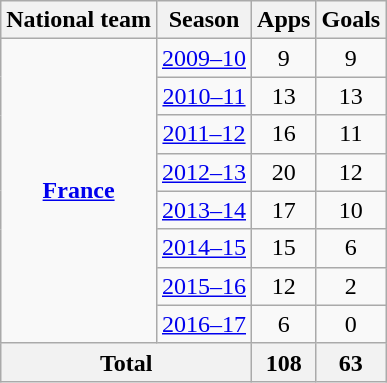<table class="wikitable" style="text-align:center">
<tr>
<th>National team</th>
<th>Season</th>
<th>Apps</th>
<th>Goals</th>
</tr>
<tr>
<td rowspan=8 valign="center"><strong><a href='#'>France</a></strong></td>
<td><a href='#'>2009–10</a></td>
<td>9</td>
<td>9</td>
</tr>
<tr>
<td><a href='#'>2010–11</a></td>
<td>13</td>
<td>13</td>
</tr>
<tr>
<td><a href='#'>2011–12</a></td>
<td>16</td>
<td>11</td>
</tr>
<tr>
<td><a href='#'>2012–13</a></td>
<td>20</td>
<td>12</td>
</tr>
<tr>
<td><a href='#'>2013–14</a></td>
<td>17</td>
<td>10</td>
</tr>
<tr>
<td><a href='#'>2014–15</a></td>
<td>15</td>
<td>6</td>
</tr>
<tr>
<td><a href='#'>2015–16</a></td>
<td>12</td>
<td>2</td>
</tr>
<tr>
<td><a href='#'>2016–17</a></td>
<td>6</td>
<td>0</td>
</tr>
<tr>
<th colspan=2>Total</th>
<th>108</th>
<th>63</th>
</tr>
</table>
